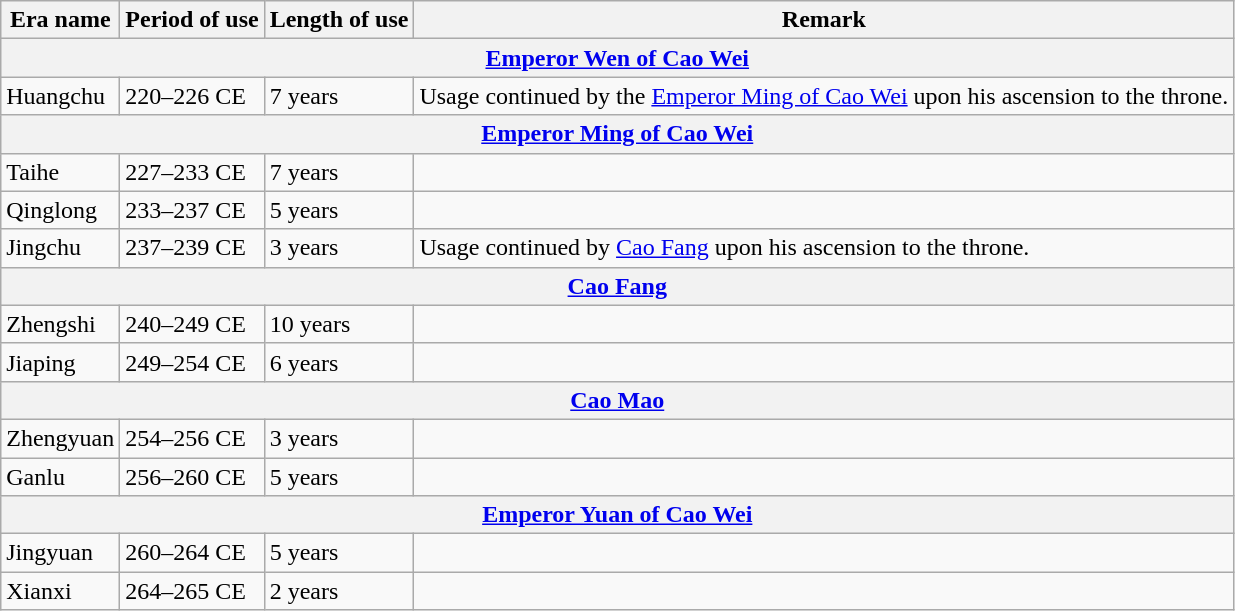<table class="wikitable">
<tr>
<th>Era name</th>
<th>Period of use</th>
<th>Length of use</th>
<th>Remark</th>
</tr>
<tr>
<th colspan="4"><a href='#'>Emperor Wen of Cao Wei</a><br></th>
</tr>
<tr>
<td>Huangchu<br></td>
<td>220–226 CE</td>
<td>7 years</td>
<td>Usage continued by the <a href='#'>Emperor Ming of Cao Wei</a> upon his ascension to the throne.</td>
</tr>
<tr>
<th colspan="4"><a href='#'>Emperor Ming of Cao Wei</a><br></th>
</tr>
<tr>
<td>Taihe<br></td>
<td>227–233 CE</td>
<td>7 years</td>
<td></td>
</tr>
<tr>
<td>Qinglong<br></td>
<td>233–237 CE</td>
<td>5 years</td>
<td></td>
</tr>
<tr>
<td>Jingchu<br></td>
<td>237–239 CE</td>
<td>3 years</td>
<td>Usage continued by <a href='#'>Cao Fang</a> upon his ascension to the throne.</td>
</tr>
<tr>
<th colspan="4"><a href='#'>Cao Fang</a><br></th>
</tr>
<tr>
<td>Zhengshi<br></td>
<td>240–249 CE</td>
<td>10 years</td>
<td></td>
</tr>
<tr>
<td>Jiaping<br></td>
<td>249–254 CE</td>
<td>6 years</td>
<td></td>
</tr>
<tr>
<th colspan="4"><a href='#'>Cao Mao</a><br></th>
</tr>
<tr>
<td>Zhengyuan<br></td>
<td>254–256 CE</td>
<td>3 years</td>
<td></td>
</tr>
<tr>
<td>Ganlu<br></td>
<td>256–260 CE</td>
<td>5 years</td>
<td></td>
</tr>
<tr>
<th colspan="4"><a href='#'>Emperor Yuan of Cao Wei</a><br></th>
</tr>
<tr>
<td>Jingyuan<br></td>
<td>260–264 CE</td>
<td>5 years</td>
<td></td>
</tr>
<tr>
<td>Xianxi<br></td>
<td>264–265 CE</td>
<td>2 years</td>
<td></td>
</tr>
</table>
